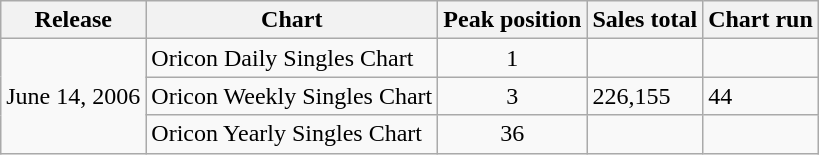<table class="wikitable">
<tr>
<th>Release</th>
<th>Chart</th>
<th>Peak position</th>
<th>Sales total</th>
<th>Chart run</th>
</tr>
<tr>
<td rowspan="3">June 14, 2006</td>
<td>Oricon Daily Singles Chart</td>
<td align="center">1</td>
<td></td>
<td></td>
</tr>
<tr>
<td>Oricon Weekly Singles Chart</td>
<td align="center">3</td>
<td>226,155</td>
<td>44</td>
</tr>
<tr>
<td>Oricon Yearly Singles Chart</td>
<td align="center">36</td>
<td></td>
<td></td>
</tr>
</table>
